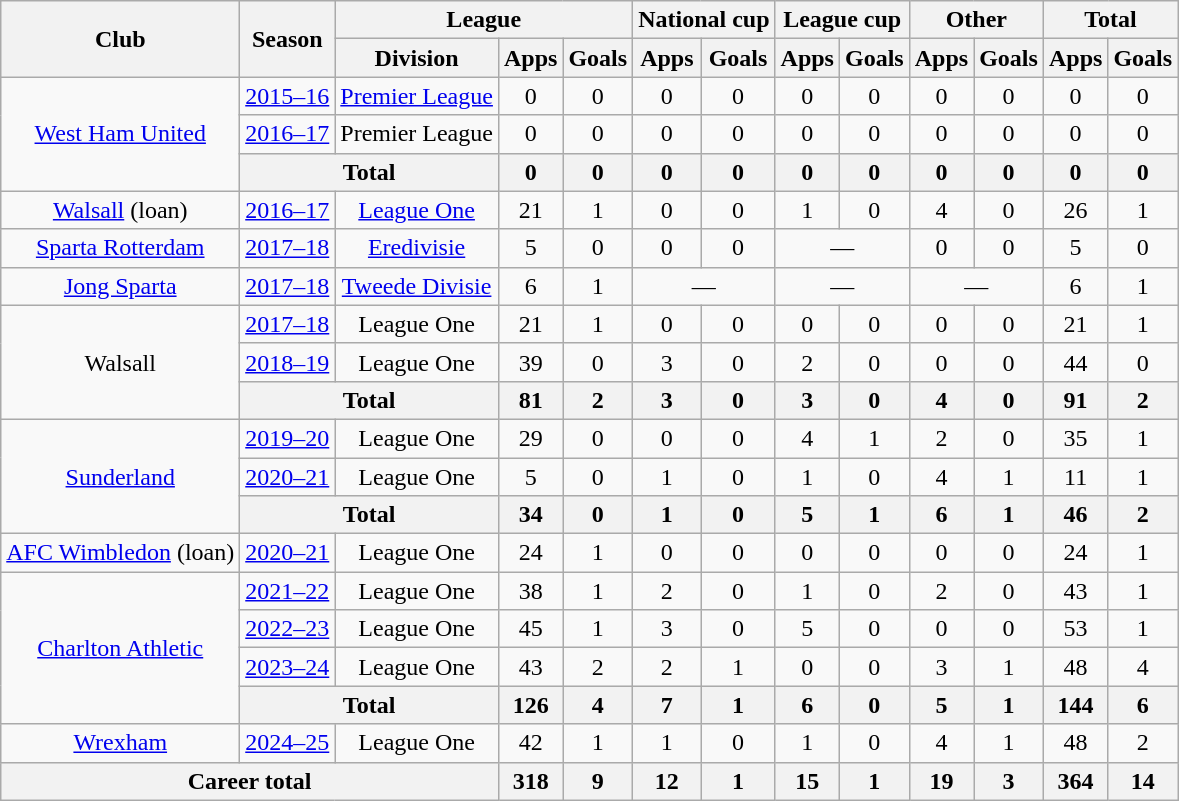<table class=wikitable style="text-align: center">
<tr>
<th rowspan="2">Club</th>
<th rowspan="2">Season</th>
<th colspan="3">League</th>
<th colspan="2">National cup</th>
<th colspan="2">League cup</th>
<th colspan="2">Other</th>
<th colspan="2">Total</th>
</tr>
<tr>
<th>Division</th>
<th>Apps</th>
<th>Goals</th>
<th>Apps</th>
<th>Goals</th>
<th>Apps</th>
<th>Goals</th>
<th>Apps</th>
<th>Goals</th>
<th>Apps</th>
<th>Goals</th>
</tr>
<tr>
<td rowspan="3"><a href='#'>West Ham United</a></td>
<td><a href='#'>2015–16</a></td>
<td><a href='#'>Premier League</a></td>
<td>0</td>
<td>0</td>
<td>0</td>
<td>0</td>
<td>0</td>
<td>0</td>
<td>0</td>
<td>0</td>
<td>0</td>
<td>0</td>
</tr>
<tr>
<td><a href='#'>2016–17</a></td>
<td>Premier League</td>
<td>0</td>
<td>0</td>
<td>0</td>
<td>0</td>
<td>0</td>
<td>0</td>
<td>0</td>
<td>0</td>
<td>0</td>
<td>0</td>
</tr>
<tr>
<th colspan=2>Total</th>
<th>0</th>
<th>0</th>
<th>0</th>
<th>0</th>
<th>0</th>
<th>0</th>
<th>0</th>
<th>0</th>
<th>0</th>
<th>0</th>
</tr>
<tr>
<td><a href='#'>Walsall</a> (loan)</td>
<td><a href='#'>2016–17</a></td>
<td><a href='#'>League One</a></td>
<td>21</td>
<td>1</td>
<td>0</td>
<td>0</td>
<td>1</td>
<td>0</td>
<td>4</td>
<td>0</td>
<td>26</td>
<td>1</td>
</tr>
<tr>
<td><a href='#'>Sparta Rotterdam</a></td>
<td><a href='#'>2017–18</a></td>
<td><a href='#'>Eredivisie</a></td>
<td>5</td>
<td>0</td>
<td>0</td>
<td>0</td>
<td colspan="2">—</td>
<td>0</td>
<td>0</td>
<td>5</td>
<td>0</td>
</tr>
<tr>
<td><a href='#'>Jong Sparta</a></td>
<td><a href='#'>2017–18</a></td>
<td><a href='#'>Tweede Divisie</a></td>
<td>6</td>
<td>1</td>
<td colspan="2">—</td>
<td colspan="2">—</td>
<td colspan="2">—</td>
<td>6</td>
<td>1</td>
</tr>
<tr>
<td rowspan="3">Walsall</td>
<td><a href='#'>2017–18</a></td>
<td>League One</td>
<td>21</td>
<td>1</td>
<td>0</td>
<td>0</td>
<td>0</td>
<td>0</td>
<td>0</td>
<td>0</td>
<td>21</td>
<td>1</td>
</tr>
<tr>
<td><a href='#'>2018–19</a></td>
<td>League One</td>
<td>39</td>
<td>0</td>
<td>3</td>
<td>0</td>
<td>2</td>
<td>0</td>
<td>0</td>
<td>0</td>
<td>44</td>
<td>0</td>
</tr>
<tr>
<th colspan=2>Total</th>
<th>81</th>
<th>2</th>
<th>3</th>
<th>0</th>
<th>3</th>
<th>0</th>
<th>4</th>
<th>0</th>
<th>91</th>
<th>2</th>
</tr>
<tr>
<td rowspan=3><a href='#'>Sunderland</a></td>
<td><a href='#'>2019–20</a></td>
<td>League One</td>
<td>29</td>
<td>0</td>
<td>0</td>
<td>0</td>
<td>4</td>
<td>1</td>
<td>2</td>
<td>0</td>
<td>35</td>
<td>1</td>
</tr>
<tr>
<td><a href='#'>2020–21</a></td>
<td>League One</td>
<td>5</td>
<td>0</td>
<td>1</td>
<td>0</td>
<td>1</td>
<td>0</td>
<td>4</td>
<td>1</td>
<td>11</td>
<td>1</td>
</tr>
<tr>
<th colspan=2>Total</th>
<th>34</th>
<th>0</th>
<th>1</th>
<th>0</th>
<th>5</th>
<th>1</th>
<th>6</th>
<th>1</th>
<th>46</th>
<th>2</th>
</tr>
<tr>
<td><a href='#'>AFC Wimbledon</a> (loan)</td>
<td><a href='#'>2020–21</a></td>
<td>League One</td>
<td>24</td>
<td>1</td>
<td>0</td>
<td>0</td>
<td>0</td>
<td>0</td>
<td>0</td>
<td>0</td>
<td>24</td>
<td>1</td>
</tr>
<tr>
<td rowspan="4"><a href='#'>Charlton Athletic</a></td>
<td><a href='#'>2021–22</a></td>
<td>League One</td>
<td>38</td>
<td>1</td>
<td>2</td>
<td>0</td>
<td>1</td>
<td>0</td>
<td>2</td>
<td>0</td>
<td>43</td>
<td>1</td>
</tr>
<tr>
<td><a href='#'>2022–23</a></td>
<td>League One</td>
<td>45</td>
<td>1</td>
<td>3</td>
<td>0</td>
<td>5</td>
<td>0</td>
<td>0</td>
<td>0</td>
<td>53</td>
<td>1</td>
</tr>
<tr>
<td><a href='#'>2023–24</a></td>
<td>League One</td>
<td>43</td>
<td>2</td>
<td>2</td>
<td>1</td>
<td>0</td>
<td>0</td>
<td>3</td>
<td>1</td>
<td>48</td>
<td>4</td>
</tr>
<tr>
<th colspan=2>Total</th>
<th>126</th>
<th>4</th>
<th>7</th>
<th>1</th>
<th>6</th>
<th>0</th>
<th>5</th>
<th>1</th>
<th>144</th>
<th>6</th>
</tr>
<tr>
<td><a href='#'>Wrexham</a></td>
<td><a href='#'>2024–25</a></td>
<td>League One</td>
<td>42</td>
<td>1</td>
<td>1</td>
<td>0</td>
<td>1</td>
<td>0</td>
<td>4</td>
<td>1</td>
<td>48</td>
<td>2</td>
</tr>
<tr>
<th colspan=3>Career total</th>
<th>318</th>
<th>9</th>
<th>12</th>
<th>1</th>
<th>15</th>
<th>1</th>
<th>19</th>
<th>3</th>
<th>364</th>
<th>14</th>
</tr>
</table>
